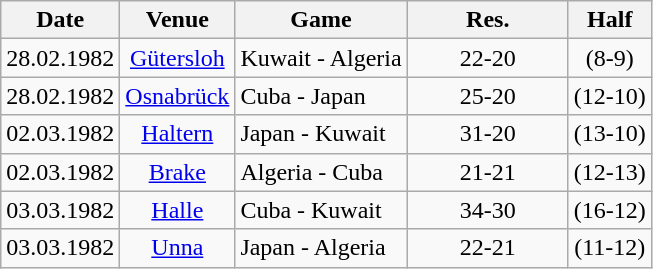<table class="wikitable" style="text-align:center;">
<tr>
<th width="45px">Date</th>
<th>Venue</th>
<th>Game</th>
<th width="100px">Res.</th>
<th>Half</th>
</tr>
<tr>
<td>28.02.1982</td>
<td><a href='#'>Gütersloh</a></td>
<td align="left">Kuwait - Algeria</td>
<td>22-20</td>
<td>(8-9)</td>
</tr>
<tr>
<td>28.02.1982</td>
<td><a href='#'>Osnabrück</a></td>
<td align="left">Cuba - Japan</td>
<td>25-20</td>
<td>(12-10)</td>
</tr>
<tr>
<td>02.03.1982</td>
<td><a href='#'>Haltern</a></td>
<td align="left">Japan - Kuwait</td>
<td>31-20</td>
<td>(13-10)</td>
</tr>
<tr>
<td>02.03.1982</td>
<td><a href='#'>Brake</a></td>
<td align="left">Algeria - Cuba</td>
<td>21-21</td>
<td>(12-13)</td>
</tr>
<tr>
<td>03.03.1982</td>
<td><a href='#'>Halle</a></td>
<td align="left">Cuba - Kuwait</td>
<td>34-30</td>
<td>(16-12)</td>
</tr>
<tr>
<td>03.03.1982</td>
<td><a href='#'>Unna</a></td>
<td align="left">Japan - Algeria</td>
<td>22-21</td>
<td>(11-12)</td>
</tr>
</table>
